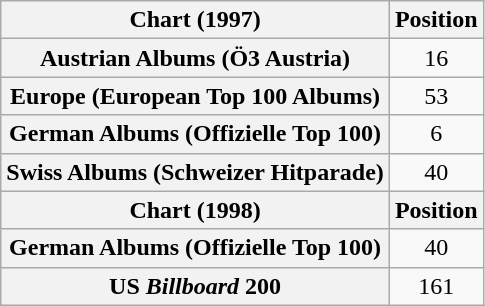<table class="wikitable plainrowheaders" style="text-align:center;">
<tr>
<th scope="col">Chart (1997)</th>
<th scope="col">Position</th>
</tr>
<tr>
<th scope="row">Austrian Albums (Ö3 Austria)</th>
<td>16</td>
</tr>
<tr>
<th scope="row">Europe (European Top 100 Albums)</th>
<td>53</td>
</tr>
<tr>
<th scope="row">German Albums (Offizielle Top 100)</th>
<td>6</td>
</tr>
<tr>
<th scope="row">Swiss Albums (Schweizer Hitparade)</th>
<td>40</td>
</tr>
<tr>
<th scope="col">Chart (1998)</th>
<th scope="col">Position</th>
</tr>
<tr>
<th scope="row">German Albums (Offizielle Top 100)</th>
<td>40</td>
</tr>
<tr>
<th scope="row">US <em>Billboard</em> 200</th>
<td>161</td>
</tr>
</table>
